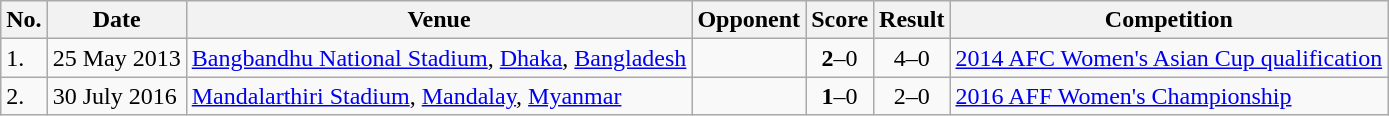<table class="wikitable">
<tr>
<th>No.</th>
<th>Date</th>
<th>Venue</th>
<th>Opponent</th>
<th>Score</th>
<th>Result</th>
<th>Competition</th>
</tr>
<tr>
<td>1.</td>
<td>25 May 2013</td>
<td><a href='#'>Bangbandhu National Stadium</a>, <a href='#'>Dhaka</a>, <a href='#'>Bangladesh</a></td>
<td></td>
<td align=center><strong>2</strong>–0</td>
<td align=center>4–0</td>
<td><a href='#'>2014 AFC Women's Asian Cup qualification</a></td>
</tr>
<tr>
<td>2.</td>
<td>30 July 2016</td>
<td><a href='#'>Mandalarthiri Stadium</a>, <a href='#'>Mandalay</a>, <a href='#'>Myanmar</a></td>
<td></td>
<td align=center><strong>1</strong>–0</td>
<td align=center>2–0</td>
<td><a href='#'>2016 AFF Women's Championship</a></td>
</tr>
</table>
